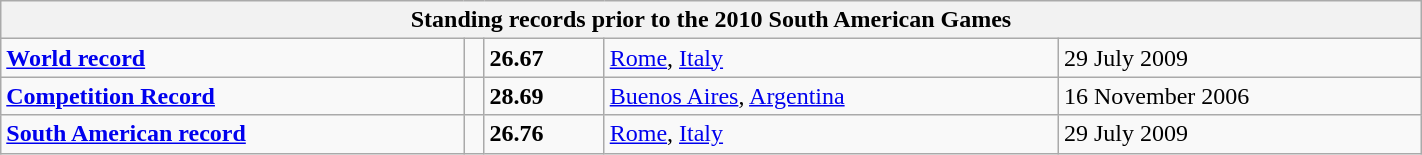<table class="wikitable" width=75%>
<tr>
<th colspan="5">Standing records prior to the 2010 South American Games</th>
</tr>
<tr>
<td><strong><a href='#'>World record</a></strong></td>
<td></td>
<td><strong>26.67</strong></td>
<td><a href='#'>Rome</a>, <a href='#'>Italy</a></td>
<td>29 July 2009</td>
</tr>
<tr>
<td><strong><a href='#'>Competition Record</a></strong></td>
<td></td>
<td><strong>28.69</strong></td>
<td><a href='#'>Buenos Aires</a>, <a href='#'>Argentina</a></td>
<td>16 November 2006</td>
</tr>
<tr>
<td><strong><a href='#'>South American record</a></strong></td>
<td></td>
<td><strong>26.76</strong></td>
<td><a href='#'>Rome</a>, <a href='#'>Italy</a></td>
<td>29 July 2009</td>
</tr>
</table>
